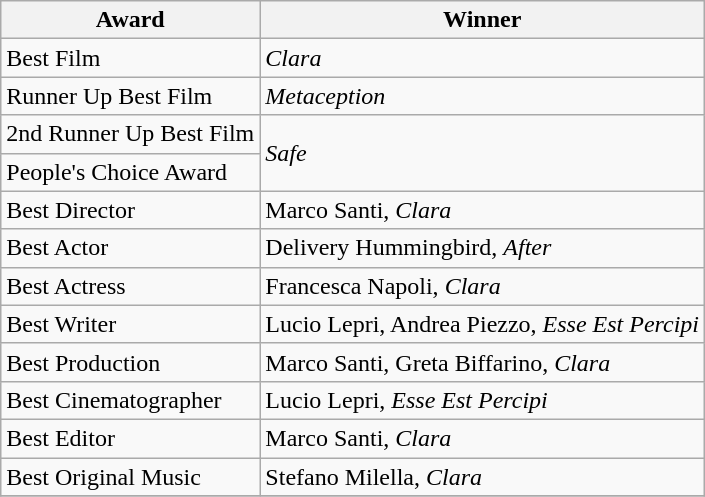<table class="wikitable">
<tr>
<th>Award</th>
<th>Winner</th>
</tr>
<tr>
<td>Best Film</td>
<td><em>Clara</em></td>
</tr>
<tr>
<td>Runner Up Best Film</td>
<td><em>Metaception</em></td>
</tr>
<tr>
<td>2nd Runner Up Best Film</td>
<td rowspan = "2"><em>Safe</em></td>
</tr>
<tr>
<td>People's Choice Award</td>
</tr>
<tr>
<td>Best Director</td>
<td>Marco Santi, <em>Clara</em></td>
</tr>
<tr>
<td>Best Actor</td>
<td>Delivery Hummingbird, <em>After</em></td>
</tr>
<tr>
<td>Best Actress</td>
<td>Francesca Napoli, <em>Clara</em></td>
</tr>
<tr>
<td>Best Writer</td>
<td>Lucio Lepri, Andrea Piezzo, <em>Esse Est Percipi</em></td>
</tr>
<tr>
<td>Best Production</td>
<td>Marco Santi, Greta Biffarino, <em>Clara</em></td>
</tr>
<tr>
<td>Best Cinematographer</td>
<td>Lucio Lepri, <em>Esse Est Percipi</em></td>
</tr>
<tr>
<td>Best Editor</td>
<td>Marco Santi, <em>Clara</em></td>
</tr>
<tr>
<td>Best Original Music</td>
<td>Stefano Milella, <em>Clara</em></td>
</tr>
<tr>
</tr>
</table>
